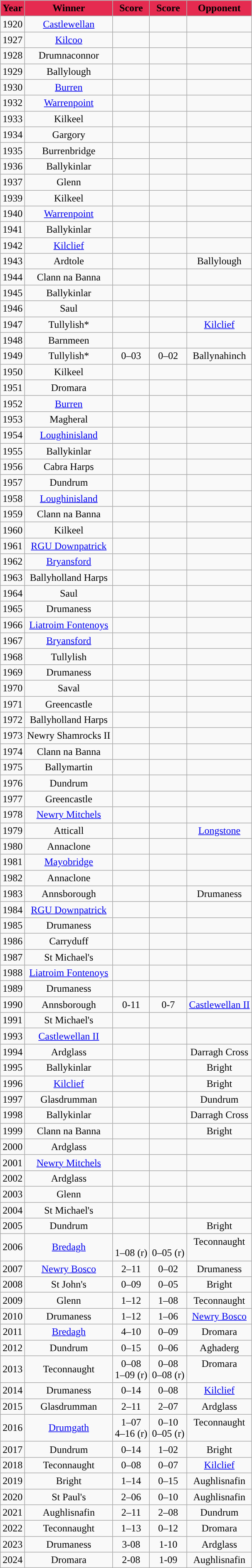<table class="wikitable" style="text-align:center;">
<tr>
<th style="background:#E52B50;color:black;">Year</th>
<th style="background:#E52B50;color:black;">Winner</th>
<th style="background:#E52B50;color:black;">Score</th>
<th style="background:#E52B50;color:black;">Score</th>
<th style="background:#E52B50;color:black;">Opponent</th>
</tr>
<tr>
<td>1920</td>
<td> <a href='#'>Castlewellan</a></td>
<td></td>
<td></td>
<td></td>
</tr>
<tr>
<td>1927</td>
<td> <a href='#'>Kilcoo</a></td>
<td></td>
<td></td>
<td></td>
</tr>
<tr>
<td>1928</td>
<td>Drumnaconnor</td>
<td></td>
<td></td>
<td></td>
</tr>
<tr>
<td>1929</td>
<td>Ballylough</td>
<td></td>
<td></td>
<td></td>
</tr>
<tr>
<td>1930</td>
<td> <a href='#'>Burren</a></td>
<td></td>
<td></td>
<td></td>
</tr>
<tr>
<td>1932</td>
<td> <a href='#'>Warrenpoint</a></td>
<td></td>
<td></td>
<td></td>
</tr>
<tr>
<td>1933</td>
<td>Kilkeel</td>
<td></td>
<td></td>
<td></td>
</tr>
<tr>
<td>1934</td>
<td>Gargory</td>
<td></td>
<td></td>
<td></td>
</tr>
<tr>
<td>1935</td>
<td>Burrenbridge</td>
<td></td>
<td></td>
<td></td>
</tr>
<tr>
<td>1936</td>
<td> Ballykinlar</td>
<td></td>
<td></td>
<td></td>
</tr>
<tr>
<td>1937</td>
<td> Glenn</td>
<td></td>
<td></td>
<td></td>
</tr>
<tr>
<td>1939</td>
<td>Kilkeel</td>
<td></td>
<td></td>
<td></td>
</tr>
<tr>
<td>1940</td>
<td> <a href='#'>Warrenpoint</a></td>
<td></td>
<td></td>
<td></td>
</tr>
<tr>
<td>1941</td>
<td> Ballykinlar</td>
<td></td>
<td></td>
<td></td>
</tr>
<tr>
<td>1942</td>
<td> <a href='#'>Kilclief</a></td>
<td></td>
<td></td>
<td></td>
</tr>
<tr>
<td>1943</td>
<td>Ardtole</td>
<td></td>
<td></td>
<td>Ballylough</td>
</tr>
<tr>
<td>1944</td>
<td> Clann na Banna</td>
<td></td>
<td></td>
<td></td>
</tr>
<tr>
<td>1945</td>
<td> Ballykinlar</td>
<td></td>
<td></td>
<td></td>
</tr>
<tr>
<td>1946</td>
<td> Saul</td>
<td></td>
<td></td>
<td></td>
</tr>
<tr>
<td>1947</td>
<td> Tullylish*</td>
<td></td>
<td></td>
<td> <a href='#'>Kilclief</a></td>
</tr>
<tr>
<td>1948</td>
<td>Barnmeen</td>
<td></td>
<td></td>
<td></td>
</tr>
<tr>
<td>1949</td>
<td> Tullylish*</td>
<td>0–03</td>
<td>0–02</td>
<td>Ballynahinch</td>
</tr>
<tr>
<td>1950</td>
<td>Kilkeel</td>
<td></td>
<td></td>
<td></td>
</tr>
<tr>
<td>1951</td>
<td> Dromara</td>
<td></td>
<td></td>
<td></td>
</tr>
<tr>
<td>1952</td>
<td> <a href='#'>Burren</a></td>
<td></td>
<td></td>
<td></td>
</tr>
<tr>
<td>1953</td>
<td>Magheral</td>
<td></td>
<td></td>
<td></td>
</tr>
<tr>
<td>1954</td>
<td> <a href='#'>Loughinisland</a></td>
<td></td>
<td></td>
<td></td>
</tr>
<tr>
<td>1955</td>
<td> Ballykinlar</td>
<td></td>
<td></td>
<td></td>
</tr>
<tr>
<td>1956</td>
<td>Cabra Harps</td>
<td></td>
<td></td>
<td></td>
</tr>
<tr>
<td>1957</td>
<td> Dundrum</td>
<td></td>
<td></td>
<td></td>
</tr>
<tr>
<td>1958</td>
<td> <a href='#'>Loughinisland</a></td>
<td></td>
<td></td>
<td></td>
</tr>
<tr>
<td>1959</td>
<td> Clann na Banna</td>
<td></td>
<td></td>
<td></td>
</tr>
<tr>
<td>1960</td>
<td>Kilkeel</td>
<td></td>
<td></td>
<td></td>
</tr>
<tr>
<td>1961</td>
<td> <a href='#'>RGU Downpatrick</a></td>
<td></td>
<td></td>
<td></td>
</tr>
<tr>
<td>1962</td>
<td> <a href='#'>Bryansford</a></td>
<td></td>
<td></td>
<td></td>
</tr>
<tr>
<td>1963</td>
<td> Ballyholland Harps</td>
<td></td>
<td></td>
<td></td>
</tr>
<tr>
<td>1964</td>
<td> Saul</td>
<td></td>
<td></td>
<td></td>
</tr>
<tr>
<td>1965</td>
<td> Drumaness</td>
<td></td>
<td></td>
<td></td>
</tr>
<tr>
<td>1966</td>
<td> <a href='#'>Liatroim Fontenoys</a></td>
<td></td>
<td></td>
<td></td>
</tr>
<tr>
<td>1967</td>
<td> <a href='#'>Bryansford</a></td>
<td></td>
<td></td>
<td></td>
</tr>
<tr>
<td>1968</td>
<td> Tullylish</td>
<td></td>
<td></td>
<td></td>
</tr>
<tr>
<td>1969</td>
<td> Drumaness</td>
<td></td>
<td></td>
<td></td>
</tr>
<tr>
<td>1970</td>
<td> Saval</td>
<td></td>
<td></td>
<td></td>
</tr>
<tr>
<td>1971</td>
<td>Greencastle</td>
<td></td>
<td></td>
<td></td>
</tr>
<tr>
<td>1972</td>
<td> Ballyholland Harps</td>
<td></td>
<td></td>
<td></td>
</tr>
<tr>
<td>1973</td>
<td> Newry Shamrocks II</td>
<td></td>
<td></td>
<td></td>
</tr>
<tr>
<td>1974</td>
<td> Clann na Banna</td>
<td></td>
<td></td>
<td></td>
</tr>
<tr>
<td>1975</td>
<td> Ballymartin</td>
<td></td>
<td></td>
<td></td>
</tr>
<tr>
<td>1976</td>
<td> Dundrum</td>
<td></td>
<td></td>
<td></td>
</tr>
<tr>
<td>1977</td>
<td>Greencastle</td>
<td></td>
<td></td>
<td></td>
</tr>
<tr>
<td>1978</td>
<td> <a href='#'>Newry Mitchels</a></td>
<td></td>
<td></td>
<td></td>
</tr>
<tr>
<td>1979</td>
<td> Atticall</td>
<td></td>
<td></td>
<td> <a href='#'>Longstone</a></td>
</tr>
<tr>
<td>1980</td>
<td> Annaclone</td>
<td></td>
<td></td>
<td></td>
</tr>
<tr>
<td>1981</td>
<td> <a href='#'>Mayobridge</a></td>
<td></td>
<td></td>
<td></td>
</tr>
<tr>
<td>1982</td>
<td> Annaclone</td>
<td></td>
<td></td>
<td></td>
</tr>
<tr>
<td>1983</td>
<td> Annsborough</td>
<td></td>
<td></td>
<td> Drumaness</td>
</tr>
<tr>
<td>1984</td>
<td> <a href='#'>RGU Downpatrick</a></td>
<td></td>
<td></td>
<td></td>
</tr>
<tr>
<td>1985</td>
<td> Drumaness</td>
<td></td>
<td></td>
<td></td>
</tr>
<tr>
<td>1986</td>
<td> Carryduff</td>
<td></td>
<td></td>
<td></td>
</tr>
<tr>
<td>1987</td>
<td> St Michael's</td>
<td></td>
<td></td>
<td></td>
</tr>
<tr>
<td>1988</td>
<td> <a href='#'>Liatroim Fontenoys</a></td>
<td></td>
<td></td>
<td></td>
</tr>
<tr>
<td>1989</td>
<td> Drumaness</td>
<td></td>
<td></td>
<td></td>
</tr>
<tr>
<td>1990</td>
<td> Annsborough</td>
<td>0-11</td>
<td>0-7</td>
<td> <a href='#'>Castlewellan II</a></td>
</tr>
<tr>
<td>1991</td>
<td> St Michael's</td>
<td></td>
<td></td>
<td></td>
</tr>
<tr>
<td>1993</td>
<td> <a href='#'>Castlewellan II</a></td>
<td></td>
<td></td>
<td></td>
</tr>
<tr>
<td>1994</td>
<td> Ardglass</td>
<td></td>
<td></td>
<td> Darragh Cross</td>
</tr>
<tr>
<td>1995</td>
<td> Ballykinlar</td>
<td></td>
<td></td>
<td> Bright</td>
</tr>
<tr>
<td>1996</td>
<td> <a href='#'>Kilclief</a></td>
<td></td>
<td></td>
<td> Bright</td>
</tr>
<tr>
<td>1997</td>
<td> Glasdrumman</td>
<td></td>
<td></td>
<td> Dundrum</td>
</tr>
<tr>
<td>1998</td>
<td> Ballykinlar</td>
<td></td>
<td></td>
<td> Darragh Cross</td>
</tr>
<tr>
<td>1999</td>
<td> Clann na Banna</td>
<td></td>
<td></td>
<td> Bright</td>
</tr>
<tr>
<td>2000</td>
<td> Ardglass</td>
<td></td>
<td></td>
<td></td>
</tr>
<tr>
<td>2001</td>
<td> <a href='#'>Newry Mitchels</a></td>
<td></td>
<td></td>
<td></td>
</tr>
<tr>
<td>2002</td>
<td> Ardglass</td>
<td></td>
<td></td>
<td></td>
</tr>
<tr>
<td>2003</td>
<td> Glenn</td>
<td></td>
<td></td>
<td></td>
</tr>
<tr>
<td>2004</td>
<td> St Michael's</td>
<td></td>
<td></td>
<td></td>
</tr>
<tr>
<td>2005</td>
<td> Dundrum</td>
<td></td>
<td></td>
<td> Bright</td>
</tr>
<tr>
<td>2006</td>
<td> <a href='#'>Bredagh</a></td>
<td><br>1–08 (r)</td>
<td><br>0–05 (r)</td>
<td> Teconnaught<br> </td>
</tr>
<tr>
<td>2007</td>
<td> <a href='#'>Newry Bosco</a></td>
<td>2–11</td>
<td>0–02</td>
<td> Drumaness</td>
</tr>
<tr>
<td>2008</td>
<td> St John's</td>
<td>0–09</td>
<td>0–05</td>
<td> Bright</td>
</tr>
<tr>
<td>2009</td>
<td> Glenn</td>
<td>1–12</td>
<td>1–08</td>
<td> Teconnaught</td>
</tr>
<tr>
<td>2010</td>
<td> Drumaness</td>
<td>1–12</td>
<td>1–06</td>
<td> <a href='#'>Newry Bosco</a></td>
</tr>
<tr>
<td>2011</td>
<td> <a href='#'>Bredagh</a></td>
<td>4–10</td>
<td>0–09</td>
<td> Dromara</td>
</tr>
<tr>
<td>2012</td>
<td> Dundrum</td>
<td>0–15</td>
<td>0–06</td>
<td> Aghaderg</td>
</tr>
<tr>
<td>2013</td>
<td> Teconnaught<br></td>
<td>0–08<br>1–09 (r)</td>
<td>0–08<br>0–08 (r)</td>
<td> Dromara<br> </td>
</tr>
<tr>
<td>2014</td>
<td> Drumaness</td>
<td>0–14</td>
<td>0–08</td>
<td> <a href='#'>Kilclief</a></td>
</tr>
<tr>
<td>2015</td>
<td> Glasdrumman</td>
<td>2–11</td>
<td>2–07</td>
<td> Ardglass</td>
</tr>
<tr>
<td>2016</td>
<td> <a href='#'>Drumgath</a><br></td>
<td>1–07<br>4–16 (r)</td>
<td>0–10<br>0–05 (r)</td>
<td> Teconnaught<br> </td>
</tr>
<tr>
<td>2017</td>
<td> Dundrum</td>
<td>0–14</td>
<td>1–02</td>
<td> Bright</td>
</tr>
<tr>
<td>2018</td>
<td> Teconnaught</td>
<td>0–08</td>
<td>0–07</td>
<td> <a href='#'>Kilclief</a></td>
</tr>
<tr>
<td>2019</td>
<td> Bright</td>
<td>1–14</td>
<td>0–15</td>
<td> Aughlisnafin</td>
</tr>
<tr>
<td>2020</td>
<td> St Paul's</td>
<td>2–06</td>
<td>0–10</td>
<td> Aughlisnafin</td>
</tr>
<tr>
<td>2021</td>
<td> Aughlisnafin</td>
<td>2–11</td>
<td>2–08</td>
<td> Dundrum</td>
</tr>
<tr>
<td>2022</td>
<td> Teconnaught</td>
<td>1–13</td>
<td>0–12</td>
<td> Dromara</td>
</tr>
<tr>
<td>2023 </td>
<td>Drumaness</td>
<td>3-08</td>
<td>1-10</td>
<td>Ardglass</td>
</tr>
<tr>
<td>2024</td>
<td>Dromara</td>
<td>2-08</td>
<td>1-09</td>
<td>Aughlisnafin</td>
</tr>
</table>
